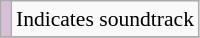<table class="wikitable" style="font-size:90%;">
<tr>
<td style="background-color:#D8BFD8"> </td>
<td>Indicates soundtrack</td>
</tr>
<tr>
</tr>
</table>
